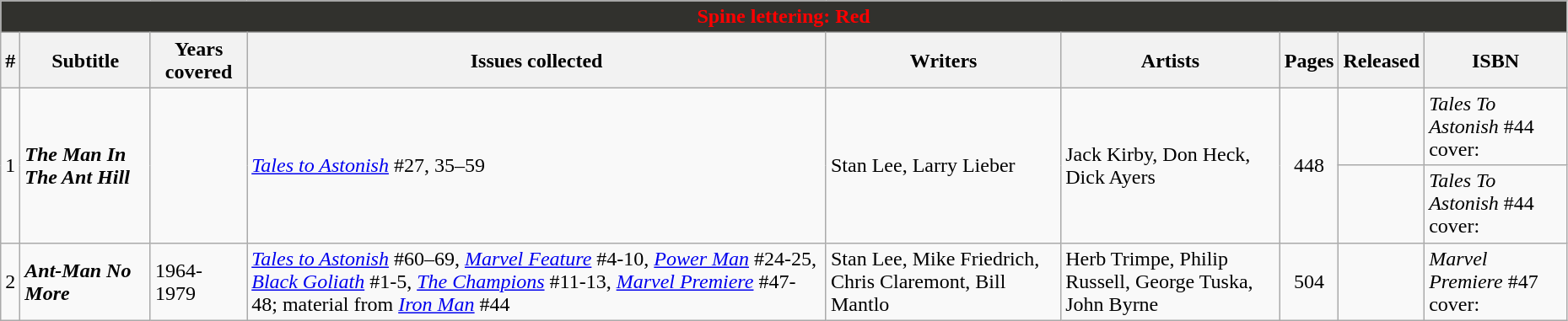<table class="wikitable sortable" width=98%>
<tr>
<th colspan=9 style="background-color: #31312D; color: red;">Spine lettering: Red</th>
</tr>
<tr>
<th class="unsortable">#</th>
<th class="unsortable">Subtitle</th>
<th>Years covered</th>
<th class="unsortable">Issues collected</th>
<th class="unsortable">Writers</th>
<th class="unsortable">Artists</th>
<th class="unsortable">Pages</th>
<th>Released</th>
<th class="unsortable">ISBN</th>
</tr>
<tr>
<td rowspan=2>1</td>
<td rowspan=2><strong><em>The Man In The Ant Hill</em></strong></td>
<td rowspan=2></td>
<td rowspan=2><em><a href='#'>Tales to Astonish</a></em> #27, 35–59</td>
<td rowspan=2>Stan Lee, Larry Lieber</td>
<td rowspan=2>Jack Kirby, Don Heck, Dick Ayers</td>
<td style="text-align: center;" rowspan=2>448</td>
<td></td>
<td><em>Tales To Astonish</em> #44 cover: </td>
</tr>
<tr>
<td></td>
<td><em>Tales To Astonish</em> #44 cover: </td>
</tr>
<tr>
<td>2</td>
<td><strong><em>Ant-Man No More</em></strong></td>
<td>1964-1979</td>
<td><em><a href='#'>Tales to Astonish</a></em> #60–69, <em><a href='#'>Marvel Feature</a></em> #4-10, <em><a href='#'>Power Man</a></em> #24-25, <em><a href='#'>Black Goliath</a></em> #1-5, <em><a href='#'>The Champions</a></em> #11-13, <em><a href='#'>Marvel Premiere</a></em> #47-48; material from <em><a href='#'>Iron Man</a></em> #44</td>
<td>Stan Lee, Mike Friedrich, Chris Claremont, Bill Mantlo</td>
<td>Herb Trimpe, Philip Russell, George Tuska, John Byrne</td>
<td style="text-align: center;">504</td>
<td></td>
<td><em>Marvel Premiere</em> #47 cover: </td>
</tr>
</table>
